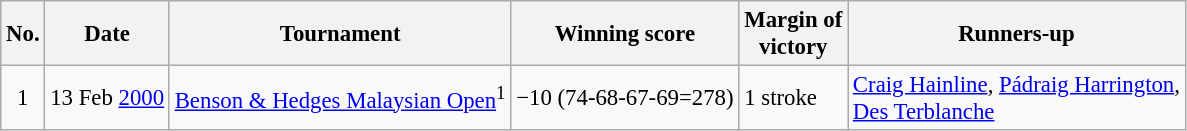<table class="wikitable" style="font-size:95%;">
<tr>
<th>No.</th>
<th>Date</th>
<th>Tournament</th>
<th>Winning score</th>
<th>Margin of<br>victory</th>
<th>Runners-up</th>
</tr>
<tr>
<td align=center>1</td>
<td align=right>13 Feb <a href='#'>2000</a></td>
<td><a href='#'>Benson & Hedges Malaysian Open</a><sup>1</sup></td>
<td>−10 (74-68-67-69=278)</td>
<td>1 stroke</td>
<td> <a href='#'>Craig Hainline</a>,  <a href='#'>Pádraig Harrington</a>,<br> <a href='#'>Des Terblanche</a></td>
</tr>
</table>
